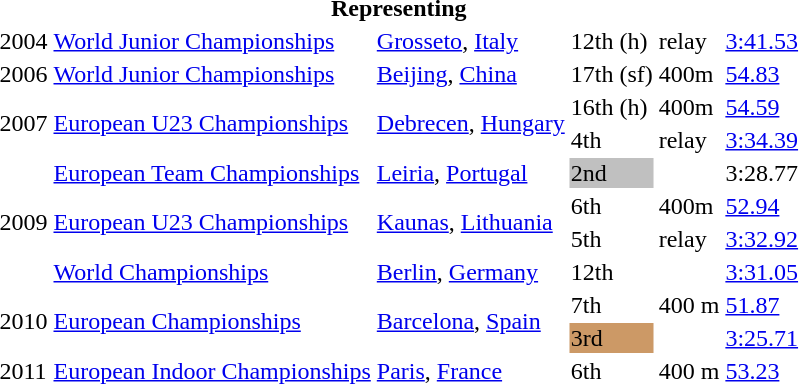<table>
<tr>
<th colspan="6">Representing </th>
</tr>
<tr>
<td>2004</td>
<td><a href='#'>World Junior Championships</a></td>
<td><a href='#'>Grosseto</a>, <a href='#'>Italy</a></td>
<td>12th (h)</td>
<td> relay</td>
<td><a href='#'>3:41.53</a></td>
</tr>
<tr>
<td>2006</td>
<td><a href='#'>World Junior Championships</a></td>
<td><a href='#'>Beijing</a>, <a href='#'>China</a></td>
<td>17th (sf)</td>
<td>400m</td>
<td><a href='#'>54.83</a></td>
</tr>
<tr>
<td rowspan=2>2007</td>
<td rowspan=2><a href='#'>European U23 Championships</a></td>
<td rowspan=2><a href='#'>Debrecen</a>, <a href='#'>Hungary</a></td>
<td>16th (h)</td>
<td>400m</td>
<td><a href='#'>54.59</a></td>
</tr>
<tr>
<td>4th</td>
<td> relay</td>
<td><a href='#'>3:34.39</a></td>
</tr>
<tr>
<td rowspan=4>2009</td>
<td><a href='#'>European Team Championships</a></td>
<td><a href='#'>Leiria</a>, <a href='#'>Portugal</a></td>
<td bgcolor=silver>2nd</td>
<td></td>
<td>3:28.77</td>
</tr>
<tr>
<td rowspan=2><a href='#'>European U23 Championships</a></td>
<td rowspan=2><a href='#'>Kaunas</a>, <a href='#'>Lithuania</a></td>
<td>6th</td>
<td>400m</td>
<td><a href='#'>52.94</a></td>
</tr>
<tr>
<td>5th</td>
<td> relay</td>
<td><a href='#'>3:32.92</a></td>
</tr>
<tr>
<td><a href='#'>World Championships</a></td>
<td><a href='#'>Berlin</a>, <a href='#'>Germany</a></td>
<td>12th</td>
<td></td>
<td><a href='#'>3:31.05</a></td>
</tr>
<tr>
<td rowspan=2>2010</td>
<td rowspan=2><a href='#'>European Championships</a></td>
<td rowspan=2><a href='#'>Barcelona</a>, <a href='#'>Spain</a></td>
<td>7th</td>
<td>400 m</td>
<td><a href='#'>51.87</a></td>
</tr>
<tr>
<td bgcolor=cc9966>3rd</td>
<td></td>
<td><a href='#'>3:25.71</a></td>
</tr>
<tr>
<td>2011</td>
<td><a href='#'>European Indoor Championships</a></td>
<td><a href='#'>Paris</a>, <a href='#'>France</a></td>
<td>6th</td>
<td>400 m</td>
<td><a href='#'>53.23</a></td>
</tr>
</table>
